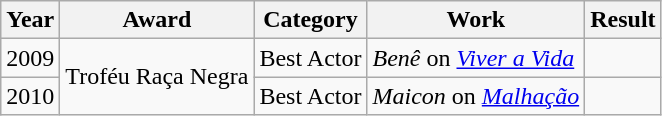<table class="wikitable">
<tr>
<th>Year</th>
<th>Award</th>
<th>Category</th>
<th>Work</th>
<th>Result</th>
</tr>
<tr>
<td>2009</td>
<td rowspan=2>Troféu Raça Negra</td>
<td>Best Actor</td>
<td><em>Benê</em> on <em><a href='#'>Viver a Vida</a></em></td>
<td></td>
</tr>
<tr>
<td>2010</td>
<td>Best Actor</td>
<td><em>Maicon</em> on <em><a href='#'>Malhação</a></em></td>
<td></td>
</tr>
</table>
